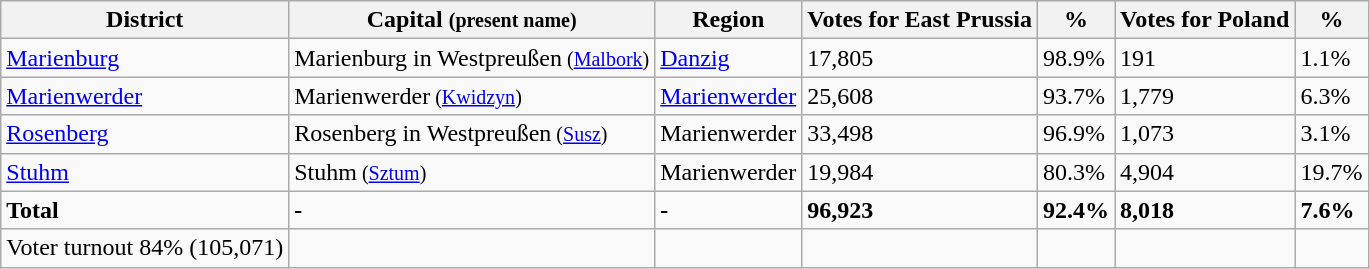<table class="wikitable sortable">
<tr style="width:80px">
<th>District</th>
<th>Capital <small>(present name)</small></th>
<th>Region</th>
<th>Votes for East Prussia</th>
<th>%</th>
<th>Votes for Poland</th>
<th>%</th>
</tr>
<tr>
<td><a href='#'>Marienburg</a></td>
<td>Marienburg in Westpreußen<small> (<a href='#'>Malbork</a>)</small></td>
<td><a href='#'>Danzig</a></td>
<td>17,805</td>
<td>98.9%</td>
<td>191</td>
<td>1.1%</td>
</tr>
<tr>
<td><a href='#'>Marienwerder</a></td>
<td>Marienwerder<small> (<a href='#'>Kwidzyn</a>)</small></td>
<td><a href='#'>Marienwerder</a></td>
<td>25,608</td>
<td>93.7%</td>
<td>1,779</td>
<td>6.3%</td>
</tr>
<tr>
<td><a href='#'>Rosenberg</a></td>
<td>Rosenberg in Westpreußen<small> (<a href='#'>Susz</a>)</small></td>
<td>Marienwerder</td>
<td>33,498</td>
<td>96.9%</td>
<td>1,073</td>
<td>3.1%</td>
</tr>
<tr>
<td><a href='#'>Stuhm</a></td>
<td>Stuhm<small> (<a href='#'>Sztum</a>)</small></td>
<td>Marienwerder</td>
<td>19,984</td>
<td>80.3%</td>
<td>4,904</td>
<td>19.7%</td>
</tr>
<tr>
<td><strong>Total</strong></td>
<td><strong>-</strong></td>
<td><strong>-</strong></td>
<td><strong>96,923</strong></td>
<td><strong>92.4%</strong></td>
<td><strong>8,018 </strong></td>
<td><strong>7.6%</strong></td>
</tr>
<tr>
<td>Voter turnout   84% (105,071)</td>
<td></td>
<td></td>
<td></td>
<td></td>
<td></td>
<td></td>
</tr>
</table>
